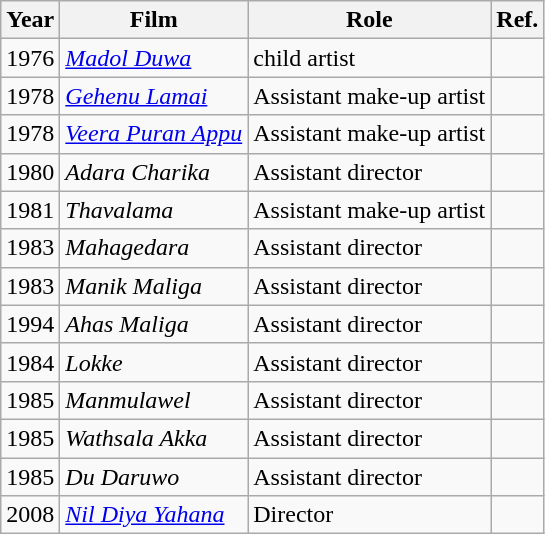<table class="wikitable">
<tr>
<th>Year</th>
<th>Film</th>
<th>Role</th>
<th>Ref.</th>
</tr>
<tr>
<td>1976</td>
<td><em><a href='#'>Madol Duwa</a></em></td>
<td>child artist</td>
<td></td>
</tr>
<tr>
<td>1978</td>
<td><em><a href='#'>Gehenu Lamai</a></em></td>
<td>Assistant make-up artist</td>
<td></td>
</tr>
<tr>
<td>1978</td>
<td><em><a href='#'>Veera Puran Appu</a></em></td>
<td>Assistant make-up artist</td>
<td></td>
</tr>
<tr>
<td>1980</td>
<td><em>Adara Charika</em></td>
<td>Assistant director</td>
<td></td>
</tr>
<tr>
<td>1981</td>
<td><em>Thavalama</em></td>
<td>Assistant make-up artist</td>
<td></td>
</tr>
<tr>
<td>1983</td>
<td><em>Mahagedara</em></td>
<td>Assistant director</td>
<td></td>
</tr>
<tr>
<td>1983</td>
<td><em>Manik Maliga</em></td>
<td>Assistant director</td>
<td></td>
</tr>
<tr>
<td>1994</td>
<td><em>Ahas Maliga</em></td>
<td>Assistant director</td>
<td></td>
</tr>
<tr>
<td>1984</td>
<td><em>Lokke</em></td>
<td>Assistant director</td>
<td></td>
</tr>
<tr>
<td>1985</td>
<td><em>Manmulawel</em></td>
<td>Assistant director</td>
<td></td>
</tr>
<tr>
<td>1985</td>
<td><em>Wathsala Akka</em></td>
<td>Assistant director</td>
<td></td>
</tr>
<tr>
<td>1985</td>
<td><em>Du Daruwo</em></td>
<td>Assistant director</td>
<td></td>
</tr>
<tr>
<td>2008</td>
<td><em><a href='#'>Nil Diya Yahana</a></em></td>
<td>Director</td>
<td></td>
</tr>
</table>
